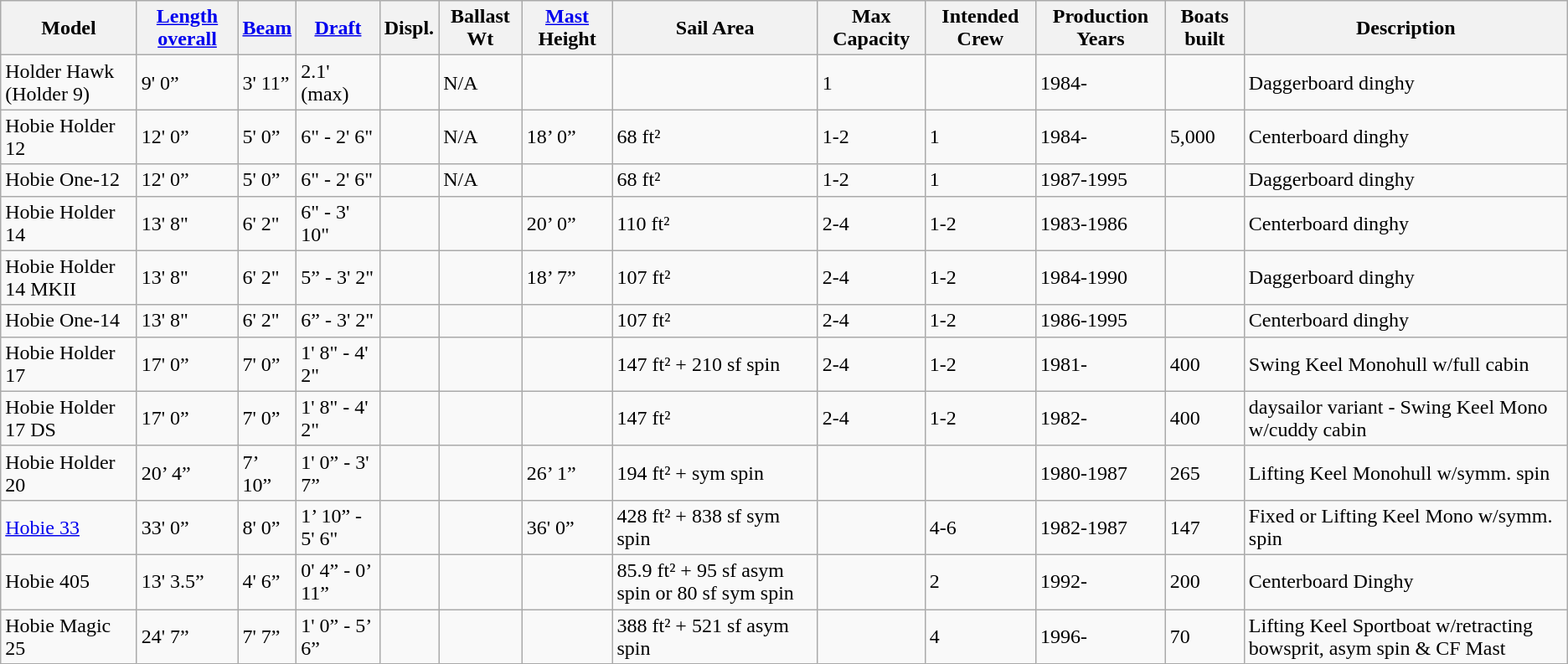<table class=wikitable align=center>
<tr>
<th>Model</th>
<th><a href='#'>Length overall</a></th>
<th><a href='#'>Beam</a></th>
<th><a href='#'>Draft</a></th>
<th>Displ.</th>
<th>Ballast Wt</th>
<th><a href='#'>Mast</a> Height</th>
<th>Sail Area</th>
<th>Max Capacity</th>
<th>Intended Crew</th>
<th>Production Years</th>
<th>Boats built</th>
<th>Description</th>
</tr>
<tr>
<td>Holder Hawk (Holder 9)</td>
<td>9' 0”</td>
<td>3' 11”</td>
<td>2.1' (max)</td>
<td></td>
<td>N/A</td>
<td></td>
<td></td>
<td>1</td>
<td></td>
<td>1984-</td>
<td></td>
<td>Daggerboard dinghy</td>
</tr>
<tr>
<td>Hobie Holder 12</td>
<td>12' 0”</td>
<td>5' 0”</td>
<td>6" - 2' 6"</td>
<td></td>
<td>N/A</td>
<td>18’ 0”</td>
<td>68 ft²</td>
<td>1-2</td>
<td>1</td>
<td>1984-</td>
<td>5,000</td>
<td>Centerboard dinghy</td>
</tr>
<tr>
<td>Hobie One-12</td>
<td>12' 0”</td>
<td>5' 0”</td>
<td>6" - 2' 6"</td>
<td></td>
<td>N/A</td>
<td></td>
<td>68 ft²</td>
<td>1-2</td>
<td>1</td>
<td>1987-1995</td>
<td></td>
<td>Daggerboard dinghy</td>
</tr>
<tr>
<td>Hobie Holder 14</td>
<td>13' 8"</td>
<td>6' 2"</td>
<td>6" - 3' 10"</td>
<td></td>
<td></td>
<td>20’ 0”</td>
<td>110 ft²</td>
<td>2-4</td>
<td>1-2</td>
<td>1983-1986</td>
<td></td>
<td>Centerboard dinghy</td>
</tr>
<tr>
<td>Hobie Holder 14 MKII</td>
<td>13' 8"</td>
<td>6' 2"</td>
<td>5” - 3' 2"</td>
<td></td>
<td></td>
<td>18’ 7”</td>
<td>107 ft²</td>
<td>2-4</td>
<td>1-2</td>
<td>1984-1990</td>
<td></td>
<td>Daggerboard dinghy</td>
</tr>
<tr>
<td>Hobie One-14</td>
<td>13' 8"</td>
<td>6' 2"</td>
<td>6” - 3' 2"</td>
<td></td>
<td></td>
<td></td>
<td>107 ft²</td>
<td>2-4</td>
<td>1-2</td>
<td>1986-1995</td>
<td></td>
<td>Centerboard dinghy</td>
</tr>
<tr>
<td>Hobie Holder 17</td>
<td>17' 0”</td>
<td>7' 0”</td>
<td>1' 8" - 4' 2"</td>
<td></td>
<td></td>
<td></td>
<td>147 ft² + 210 sf spin</td>
<td>2-4</td>
<td>1-2</td>
<td>1981-</td>
<td>400</td>
<td>Swing Keel Monohull w/full cabin</td>
</tr>
<tr>
<td>Hobie Holder 17 DS</td>
<td>17' 0”</td>
<td>7' 0”</td>
<td>1' 8" - 4' 2"</td>
<td></td>
<td></td>
<td></td>
<td>147 ft²</td>
<td>2-4</td>
<td>1-2</td>
<td>1982-</td>
<td>400</td>
<td>daysailor variant - Swing Keel Mono w/cuddy cabin</td>
</tr>
<tr>
<td>Hobie Holder 20</td>
<td>20’ 4”</td>
<td>7’ 10”</td>
<td>1' 0” - 3' 7”</td>
<td></td>
<td></td>
<td>26’ 1”</td>
<td>194 ft² + sym spin</td>
<td></td>
<td></td>
<td>1980-1987</td>
<td>265</td>
<td>Lifting Keel Monohull w/symm. spin</td>
</tr>
<tr>
<td><a href='#'>Hobie 33</a></td>
<td>33' 0”</td>
<td>8' 0”</td>
<td>1’ 10” - 5' 6"</td>
<td></td>
<td></td>
<td>36' 0”</td>
<td>428 ft² + 838 sf sym spin</td>
<td></td>
<td>4-6</td>
<td>1982-1987</td>
<td>147</td>
<td>Fixed or Lifting Keel Mono w/symm. spin</td>
</tr>
<tr>
<td>Hobie 405</td>
<td>13' 3.5”</td>
<td>4' 6”</td>
<td>0' 4” - 0’ 11”</td>
<td></td>
<td></td>
<td></td>
<td>85.9 ft² +  95 sf asym spin or 80 sf sym spin</td>
<td></td>
<td>2</td>
<td>1992-</td>
<td>200</td>
<td>Centerboard Dinghy</td>
</tr>
<tr>
<td>Hobie Magic 25</td>
<td>24' 7”</td>
<td>7' 7”</td>
<td>1' 0” - 5’ 6”</td>
<td></td>
<td></td>
<td></td>
<td>388 ft² + 521 sf asym spin</td>
<td></td>
<td>4</td>
<td>1996-</td>
<td>70</td>
<td>Lifting Keel Sportboat w/retracting bowsprit, asym spin & CF Mast</td>
</tr>
</table>
